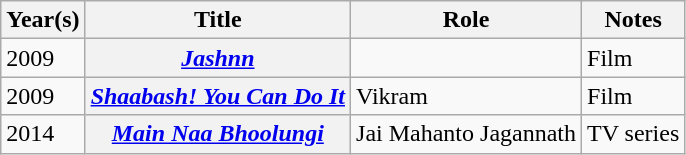<table class="wikitable sortable plainrowheaders">
<tr>
<th scope="col">Year(s)</th>
<th scope="col">Title</th>
<th scope="col">Role</th>
<th scope="col" class="unsortable">Notes</th>
</tr>
<tr>
<td>2009</td>
<th scope="row"><em><a href='#'>Jashnn</a></em></th>
<td></td>
<td>Film</td>
</tr>
<tr>
<td>2009</td>
<th scope="row"><em><a href='#'>Shaabash! You Can Do It</a></em></th>
<td>Vikram</td>
<td>Film</td>
</tr>
<tr>
<td>2014</td>
<th scope="row"><em><a href='#'>Main Naa Bhoolungi</a></em></th>
<td>Jai Mahanto Jagannath</td>
<td>TV series</td>
</tr>
</table>
